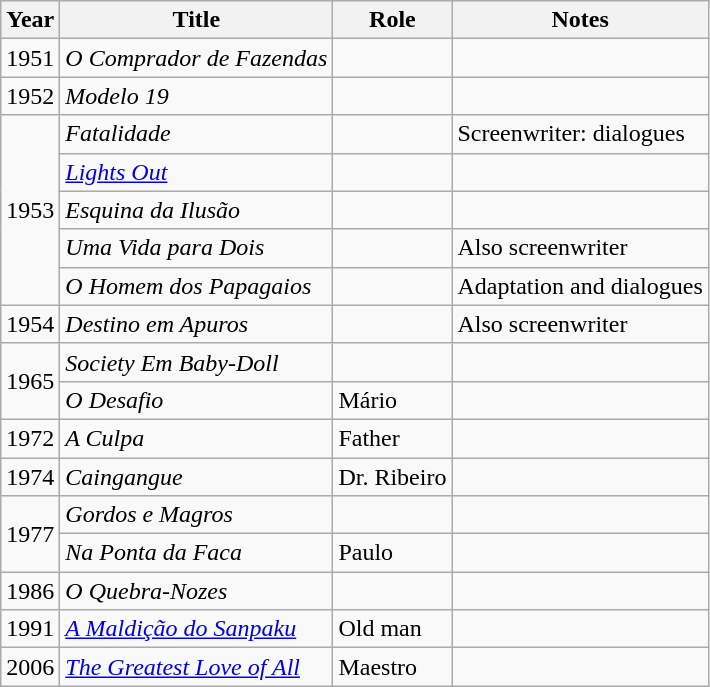<table class="wikitable">
<tr>
<th>Year</th>
<th>Title</th>
<th>Role</th>
<th>Notes</th>
</tr>
<tr>
<td>1951</td>
<td><em>O Comprador de Fazendas</em></td>
<td></td>
<td></td>
</tr>
<tr>
<td>1952</td>
<td><em>Modelo 19</em></td>
<td></td>
<td></td>
</tr>
<tr>
<td rowspan="5">1953</td>
<td><em>Fatalidade</em></td>
<td></td>
<td>Screenwriter: dialogues</td>
</tr>
<tr>
<td><em><a href='#'>Lights Out</a></em></td>
<td></td>
<td></td>
</tr>
<tr>
<td><em>Esquina da Ilusão</em></td>
<td></td>
<td></td>
</tr>
<tr>
<td><em>Uma Vida para Dois</em></td>
<td></td>
<td>Also screenwriter</td>
</tr>
<tr>
<td><em>O Homem dos Papagaios</em></td>
<td></td>
<td>Adaptation and dialogues</td>
</tr>
<tr>
<td>1954</td>
<td><em>Destino em Apuros</em></td>
<td></td>
<td>Also screenwriter</td>
</tr>
<tr>
<td rowspan="2">1965</td>
<td><em>Society Em Baby-Doll</em></td>
<td></td>
<td></td>
</tr>
<tr>
<td><em>O Desafio</em></td>
<td>Mário</td>
<td></td>
</tr>
<tr>
<td>1972</td>
<td><em>A Culpa</em></td>
<td>Father</td>
<td></td>
</tr>
<tr>
<td>1974</td>
<td><em>Caingangue</em></td>
<td>Dr. Ribeiro</td>
<td></td>
</tr>
<tr>
<td rowspan="2">1977</td>
<td><em>Gordos e Magros</em></td>
<td></td>
<td></td>
</tr>
<tr>
<td><em>Na Ponta da Faca</em></td>
<td>Paulo</td>
<td></td>
</tr>
<tr>
<td>1986</td>
<td><em>O Quebra-Nozes</em></td>
<td></td>
<td></td>
</tr>
<tr>
<td>1991</td>
<td><em><a href='#'>A Maldição do Sanpaku</a></em></td>
<td>Old man</td>
<td></td>
</tr>
<tr>
<td>2006</td>
<td><em><a href='#'>The Greatest Love of All</a></em></td>
<td>Maestro</td>
<td></td>
</tr>
</table>
